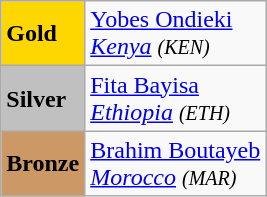<table class="wikitable">
<tr>
<td bgcolor="gold"><strong>Gold</strong></td>
<td> <a href='#'>Yobes Ondieki</a><br><em><a href='#'>Kenya</a> <small>(KEN)</small></em></td>
</tr>
<tr>
<td bgcolor="silver"><strong>Silver</strong></td>
<td> <a href='#'>Fita Bayisa</a><br><em><a href='#'>Ethiopia</a> <small>(ETH)</small></em></td>
</tr>
<tr>
<td bgcolor="CC9966"><strong>Bronze</strong></td>
<td> <a href='#'>Brahim Boutayeb</a><br><em><a href='#'>Morocco</a> <small>(MAR)</small></em></td>
</tr>
</table>
